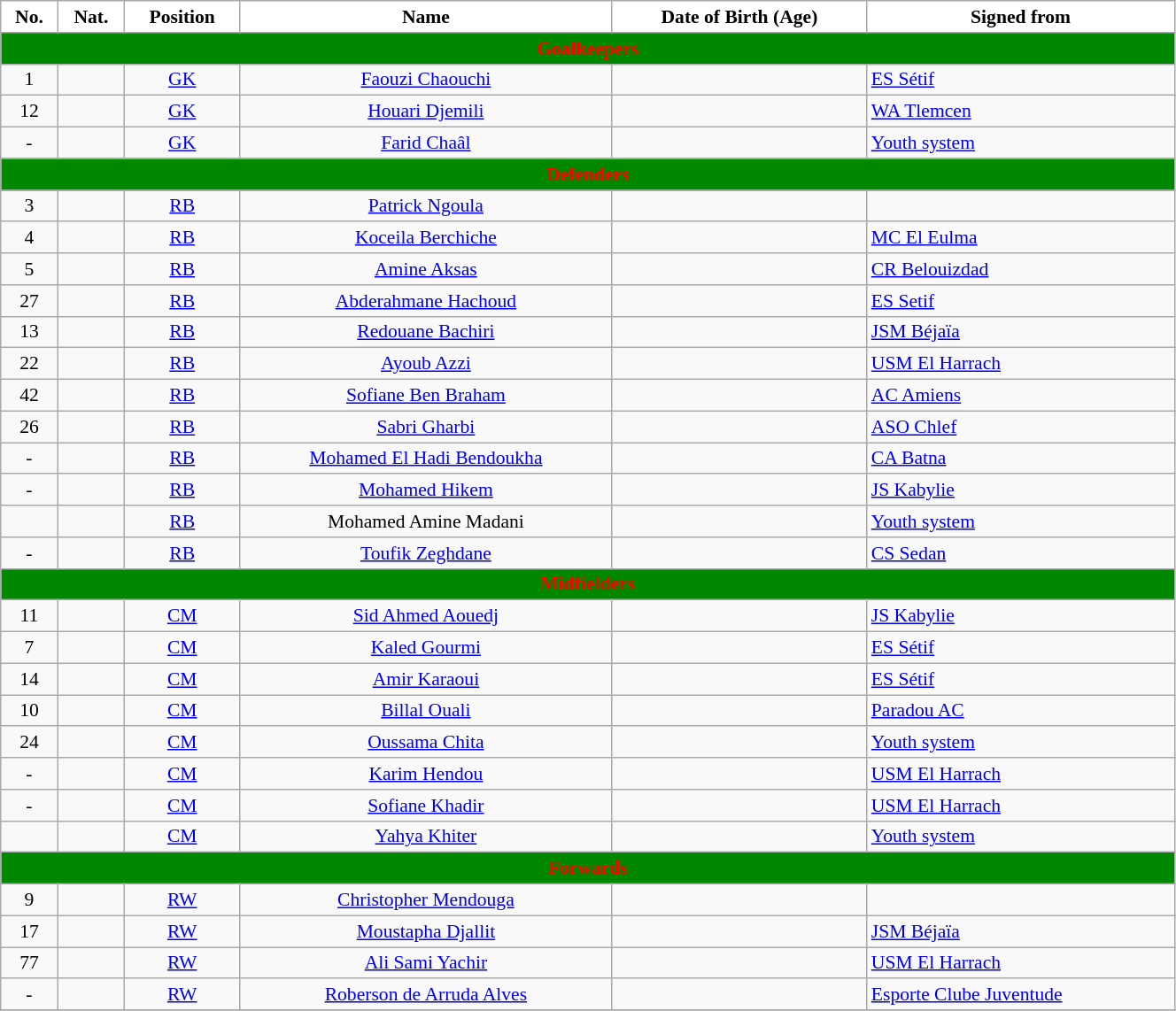<table class="wikitable" style="text-align:center; font-size:90%; width:70%">
<tr>
<th style="background:white; color:black; text-align:center;">No.</th>
<th style="background:white; color:black; text-align:center;">Nat.</th>
<th style="background:white; color:black; text-align:center;">Position</th>
<th style="background:white; color:black; text-align:center;">Name</th>
<th style="background:white; color:black; text-align:center;">Date of Birth (Age)</th>
<th style="background:white; color:black; text-align:center;">Signed from</th>
</tr>
<tr>
<th colspan="10" style="background:#008800; color:red; text-align:center;">Goalkeepers</th>
</tr>
<tr>
<td>1</td>
<td></td>
<td><a href='#'>GK</a></td>
<td><a href='#'>Faouzi Chaouchi</a></td>
<td></td>
<td style="text-align:left"> <a href='#'>ES Sétif</a></td>
</tr>
<tr>
<td>12</td>
<td></td>
<td><a href='#'>GK</a></td>
<td><a href='#'>Houari Djemili</a></td>
<td></td>
<td style="text-align:left"> <a href='#'>WA Tlemcen</a></td>
</tr>
<tr>
<td>-</td>
<td></td>
<td><a href='#'>GK</a></td>
<td><a href='#'>Farid Chaâl</a></td>
<td></td>
<td style="text-align:left"><a href='#'>Youth system</a></td>
</tr>
<tr>
<th colspan="10" style="background:#008800; color:red; text-align:center;">Defenders</th>
</tr>
<tr>
<td>3</td>
<td></td>
<td><a href='#'>RB</a></td>
<td><a href='#'>Patrick Ngoula</a></td>
<td></td>
<td style="text-align:left"></td>
</tr>
<tr>
<td>4</td>
<td></td>
<td><a href='#'>RB</a></td>
<td><a href='#'>Koceila Berchiche</a></td>
<td></td>
<td style="text-align:left"> <a href='#'>MC El Eulma</a></td>
</tr>
<tr>
<td>5</td>
<td></td>
<td><a href='#'>RB</a></td>
<td><a href='#'>Amine Aksas</a></td>
<td></td>
<td style="text-align:left"> <a href='#'>CR Belouizdad</a></td>
</tr>
<tr>
<td>27</td>
<td></td>
<td><a href='#'>RB</a></td>
<td><a href='#'>Abderahmane Hachoud</a></td>
<td></td>
<td style="text-align:left"> <a href='#'>ES Setif</a></td>
</tr>
<tr>
<td>13</td>
<td></td>
<td><a href='#'>RB</a></td>
<td><a href='#'>Redouane Bachiri</a></td>
<td></td>
<td style="text-align:left"> <a href='#'>JSM Béjaïa</a></td>
</tr>
<tr>
<td>22</td>
<td></td>
<td><a href='#'>RB</a></td>
<td><a href='#'>Ayoub Azzi</a></td>
<td></td>
<td style="text-align:left"> <a href='#'>USM El Harrach</a></td>
</tr>
<tr>
<td>42</td>
<td></td>
<td><a href='#'>RB</a></td>
<td><a href='#'>Sofiane Ben Braham</a></td>
<td></td>
<td style="text-align:left"> <a href='#'>AC Amiens</a></td>
</tr>
<tr>
<td>26</td>
<td></td>
<td><a href='#'>RB</a></td>
<td><a href='#'>Sabri Gharbi</a></td>
<td></td>
<td style="text-align:left"> <a href='#'>ASO Chlef</a></td>
</tr>
<tr>
<td>-</td>
<td></td>
<td><a href='#'>RB</a></td>
<td><a href='#'>Mohamed El Hadi Bendoukha</a></td>
<td></td>
<td style="text-align:left"> <a href='#'>CA Batna</a></td>
</tr>
<tr>
<td>-</td>
<td></td>
<td><a href='#'>RB</a></td>
<td><a href='#'>Mohamed Hikem</a></td>
<td></td>
<td style="text-align:left"> <a href='#'>JS Kabylie</a></td>
</tr>
<tr>
<td></td>
<td></td>
<td><a href='#'>RB</a></td>
<td>Mohamed Amine Madani</td>
<td></td>
<td style="text-align:left"><a href='#'>Youth system</a></td>
</tr>
<tr>
<td>-</td>
<td></td>
<td><a href='#'>RB</a></td>
<td><a href='#'>Toufik Zeghdane</a></td>
<td></td>
<td style="text-align:left"> <a href='#'>CS Sedan</a></td>
</tr>
<tr>
<th colspan="10" style="background:#008800; color:red; text-align:center;">Midfielders</th>
</tr>
<tr>
<td>11</td>
<td></td>
<td><a href='#'>CM</a></td>
<td><a href='#'>Sid Ahmed Aouedj</a></td>
<td></td>
<td style="text-align:left"> <a href='#'>JS Kabylie</a></td>
</tr>
<tr>
<td>7</td>
<td></td>
<td><a href='#'>CM</a></td>
<td><a href='#'>Kaled Gourmi</a></td>
<td></td>
<td style="text-align:left"> <a href='#'>ES Sétif</a></td>
</tr>
<tr>
<td>14</td>
<td></td>
<td><a href='#'>CM</a></td>
<td><a href='#'>Amir Karaoui</a></td>
<td></td>
<td style="text-align:left"> <a href='#'>ES Sétif</a></td>
</tr>
<tr>
<td>10</td>
<td></td>
<td><a href='#'>CM</a></td>
<td><a href='#'>Billal Ouali</a></td>
<td></td>
<td style="text-align:left"> <a href='#'>Paradou AC</a></td>
</tr>
<tr>
<td>24</td>
<td></td>
<td><a href='#'>CM</a></td>
<td><a href='#'>Oussama Chita</a></td>
<td></td>
<td style="text-align:left"><a href='#'>Youth system</a></td>
</tr>
<tr>
<td>-</td>
<td></td>
<td><a href='#'>CM</a></td>
<td><a href='#'>Karim Hendou</a></td>
<td></td>
<td style="text-align:left"> <a href='#'>USM El Harrach</a></td>
</tr>
<tr>
<td>-</td>
<td></td>
<td><a href='#'>CM</a></td>
<td><a href='#'>Sofiane Khadir</a></td>
<td></td>
<td style="text-align:left"> <a href='#'>USM El Harrach</a></td>
</tr>
<tr>
<td></td>
<td></td>
<td><a href='#'>CM</a></td>
<td><a href='#'>Yahya Khiter</a></td>
<td></td>
<td style="text-align:left"><a href='#'>Youth system</a></td>
</tr>
<tr>
<th colspan="10" style="background:#008800; color:red; text-align:center;">Forwards</th>
</tr>
<tr>
<td>9</td>
<td></td>
<td><a href='#'>RW</a></td>
<td><a href='#'>Christopher Mendouga</a></td>
<td></td>
<td style="text-align:left"></td>
</tr>
<tr>
<td>17</td>
<td></td>
<td><a href='#'>RW</a></td>
<td><a href='#'>Moustapha Djallit</a></td>
<td></td>
<td style="text-align:left"> <a href='#'>JSM Béjaïa</a></td>
</tr>
<tr>
<td>77</td>
<td></td>
<td><a href='#'>RW</a></td>
<td><a href='#'>Ali Sami Yachir</a></td>
<td></td>
<td style="text-align:left"> <a href='#'>USM El Harrach</a></td>
</tr>
<tr>
<td>-</td>
<td></td>
<td><a href='#'>RW</a></td>
<td><a href='#'>Roberson de Arruda Alves</a></td>
<td></td>
<td style="text-align:left"> <a href='#'>Esporte Clube Juventude</a></td>
</tr>
<tr>
</tr>
</table>
